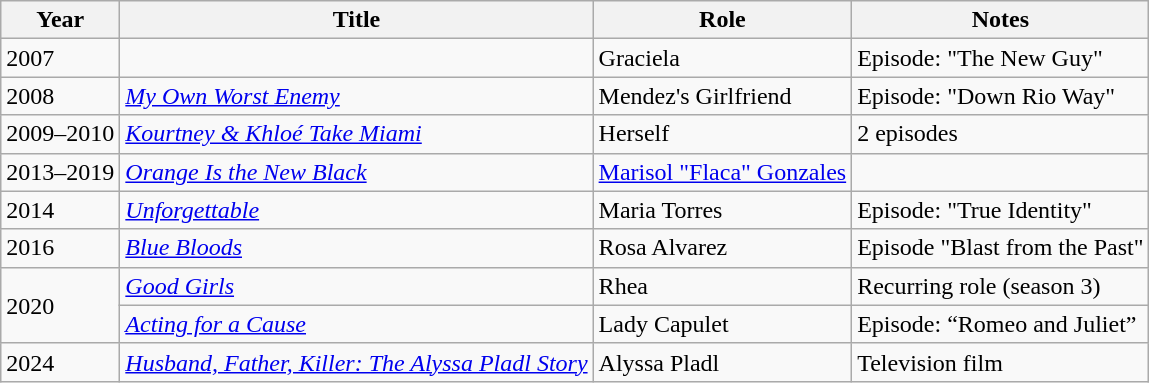<table class="wikitable sortable">
<tr>
<th>Year</th>
<th>Title</th>
<th>Role</th>
<th class="unsortable">Notes</th>
</tr>
<tr>
<td>2007</td>
<td><em></em></td>
<td>Graciela</td>
<td>Episode: "The New Guy"</td>
</tr>
<tr>
<td>2008</td>
<td><em><a href='#'>My Own Worst Enemy</a></em></td>
<td>Mendez's Girlfriend</td>
<td>Episode: "Down Rio Way"</td>
</tr>
<tr>
<td>2009–2010</td>
<td><em><a href='#'>Kourtney & Khloé Take Miami</a></em></td>
<td>Herself</td>
<td>2 episodes</td>
</tr>
<tr>
<td>2013–2019</td>
<td><em><a href='#'>Orange Is the New Black</a></em></td>
<td><a href='#'>Marisol "Flaca" Gonzales</a></td>
<td></td>
</tr>
<tr>
<td>2014</td>
<td><em><a href='#'>Unforgettable</a></em></td>
<td>Maria Torres</td>
<td>Episode: "True Identity"</td>
</tr>
<tr>
<td>2016</td>
<td><em><a href='#'>Blue Bloods</a></em></td>
<td>Rosa Alvarez</td>
<td>Episode "Blast from the Past"</td>
</tr>
<tr>
<td rowspan="2">2020</td>
<td><em><a href='#'>Good Girls</a></em></td>
<td>Rhea</td>
<td>Recurring role (season 3)</td>
</tr>
<tr>
<td><em><a href='#'>Acting for a Cause</a></em></td>
<td>Lady Capulet</td>
<td>Episode: “Romeo and Juliet”</td>
</tr>
<tr>
<td>2024</td>
<td><em><a href='#'>Husband, Father, Killer: The Alyssa Pladl Story</a></em></td>
<td>Alyssa Pladl</td>
<td>Television film</td>
</tr>
</table>
